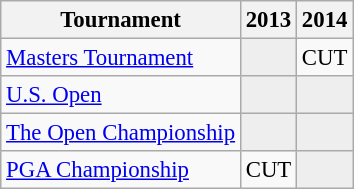<table class="wikitable" style="font-size:95%;text-align:center;">
<tr>
<th>Tournament</th>
<th>2013</th>
<th>2014</th>
</tr>
<tr>
<td align=left><a href='#'>Masters Tournament</a></td>
<td style="background:#eeeeee;"></td>
<td>CUT</td>
</tr>
<tr>
<td align=left><a href='#'>U.S. Open</a></td>
<td style="background:#eeeeee;"></td>
<td style="background:#eeeeee;"></td>
</tr>
<tr>
<td align=left><a href='#'>The Open Championship</a></td>
<td style="background:#eeeeee;"></td>
<td style="background:#eeeeee;"></td>
</tr>
<tr>
<td align=left><a href='#'>PGA Championship</a></td>
<td>CUT</td>
<td style="background:#eeeeee;"></td>
</tr>
</table>
